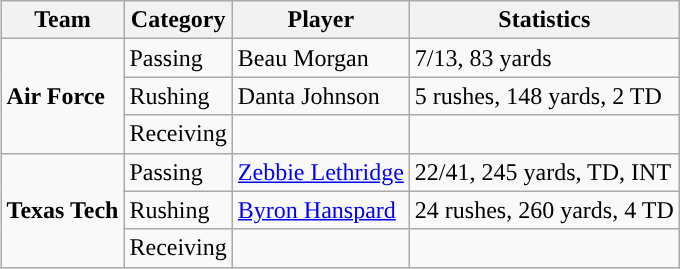<table class="wikitable" style="float: right;">
<tr>
<th>Team</th>
<th>Category</th>
<th>Player</th>
<th>Statistics</th>
</tr>
<tr>
<td rowspan=3><strong>Air Force</strong></td>
<td>Passing</td>
<td>Beau Morgan</td>
<td>7/13, 83 yards</td>
</tr>
<tr>
<td>Rushing</td>
<td>Danta Johnson</td>
<td>5 rushes, 148 yards, 2 TD</td>
</tr>
<tr>
<td>Receiving</td>
<td></td>
<td></td>
</tr>
<tr>
<td rowspan=3><strong>Texas Tech</strong></td>
<td>Passing</td>
<td><a href='#'>Zebbie Lethridge</a></td>
<td>22/41, 245 yards, TD, INT</td>
</tr>
<tr>
<td>Rushing</td>
<td><a href='#'>Byron Hanspard</a></td>
<td>24 rushes, 260 yards, 4 TD</td>
</tr>
<tr>
<td>Receiving</td>
<td></td>
<td></td>
</tr>
</table>
